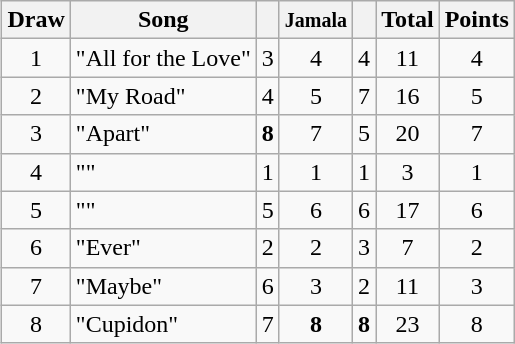<table class="wikitable collapsible" style="float:right; margin:10px; text-align:center;">
<tr>
<th>Draw</th>
<th>Song</th>
<th><small></small></th>
<th><small>Jamala</small></th>
<th><small></small></th>
<th>Total</th>
<th>Points</th>
</tr>
<tr>
<td>1</td>
<td align="left">"All for the Love"</td>
<td>3</td>
<td>4</td>
<td>4</td>
<td>11</td>
<td>4</td>
</tr>
<tr>
<td>2</td>
<td align="left">"My Road"</td>
<td>4</td>
<td>5</td>
<td>7</td>
<td>16</td>
<td>5</td>
</tr>
<tr>
<td>3</td>
<td align="left">"Apart"</td>
<td><strong>8</strong></td>
<td>7</td>
<td>5</td>
<td>20</td>
<td>7</td>
</tr>
<tr>
<td>4</td>
<td align="left">""</td>
<td>1</td>
<td>1</td>
<td>1</td>
<td>3</td>
<td>1</td>
</tr>
<tr>
<td>5</td>
<td align="left">""</td>
<td>5</td>
<td>6</td>
<td>6</td>
<td>17</td>
<td>6</td>
</tr>
<tr>
<td>6</td>
<td align="left">"Ever"</td>
<td>2</td>
<td>2</td>
<td>3</td>
<td>7</td>
<td>2</td>
</tr>
<tr>
<td>7</td>
<td align="left">"Maybe"</td>
<td>6</td>
<td>3</td>
<td>2</td>
<td>11</td>
<td>3</td>
</tr>
<tr>
<td>8</td>
<td align="left">"Cupidon"</td>
<td>7</td>
<td><strong>8</strong></td>
<td><strong>8</strong></td>
<td>23</td>
<td>8</td>
</tr>
</table>
